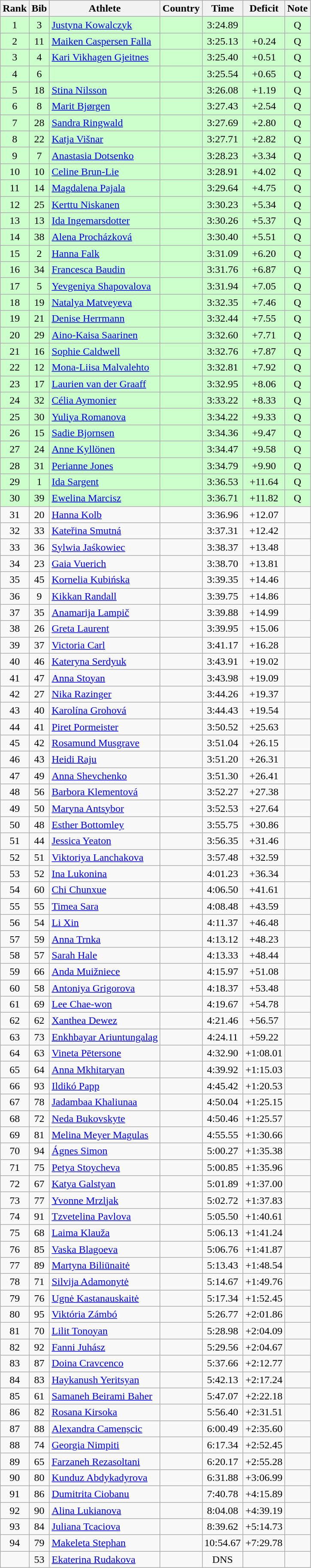<table class="wikitable sortable" style="text-align:center">
<tr>
<th>Rank</th>
<th>Bib</th>
<th>Athlete</th>
<th>Country</th>
<th>Time</th>
<th>Deficit</th>
<th>Note</th>
</tr>
<tr bgcolor=ccffcc>
<td>1</td>
<td>3</td>
<td align=left><a href='#'>Justyna Kowalczyk</a></td>
<td align=left></td>
<td>3:24.89</td>
<td></td>
<td>Q</td>
</tr>
<tr bgcolor=ccffcc>
<td>2</td>
<td>11</td>
<td align=left><a href='#'>Maiken Caspersen Falla</a></td>
<td align=left></td>
<td>3:25.13</td>
<td>+0.24</td>
<td>Q</td>
</tr>
<tr bgcolor=ccffcc>
<td>3</td>
<td>4</td>
<td align=left><a href='#'>Kari Vikhagen Gjeitnes</a></td>
<td align=left></td>
<td>3:25.40</td>
<td>+0.51</td>
<td>Q</td>
</tr>
<tr bgcolor=ccffcc>
<td>4</td>
<td>6</td>
<td align=left></td>
<td align=left></td>
<td>3:25.54</td>
<td>+0.65</td>
<td>Q</td>
</tr>
<tr bgcolor=ccffcc>
<td>5</td>
<td>18</td>
<td align=left><a href='#'>Stina Nilsson</a></td>
<td align=left></td>
<td>3:26.08</td>
<td>+1.19</td>
<td>Q</td>
</tr>
<tr bgcolor=ccffcc>
<td>6</td>
<td>8</td>
<td align=left><a href='#'>Marit Bjørgen</a></td>
<td align=left></td>
<td>3:27.43</td>
<td>+2.54</td>
<td>Q</td>
</tr>
<tr bgcolor=ccffcc>
<td>7</td>
<td>28</td>
<td align=left><a href='#'>Sandra Ringwald</a></td>
<td align=left></td>
<td>3:27.69</td>
<td>+2.80</td>
<td>Q</td>
</tr>
<tr bgcolor=ccffcc>
<td>8</td>
<td>22</td>
<td align=left><a href='#'>Katja Višnar</a></td>
<td align=left></td>
<td>3:27.71</td>
<td>+2.82</td>
<td>Q</td>
</tr>
<tr bgcolor=ccffcc>
<td>9</td>
<td>7</td>
<td align=left><a href='#'>Anastasia Dotsenko</a></td>
<td align=left></td>
<td>3:28.23</td>
<td>+3.34</td>
<td>Q</td>
</tr>
<tr bgcolor=ccffcc>
<td>10</td>
<td>10</td>
<td align=left><a href='#'>Celine Brun-Lie</a></td>
<td align=left></td>
<td>3:28.91</td>
<td>+4.02</td>
<td>Q</td>
</tr>
<tr bgcolor=ccffcc>
<td>11</td>
<td>14</td>
<td align=left><a href='#'>Magdalena Pajala</a></td>
<td align=left></td>
<td>3:29.64</td>
<td>+4.75</td>
<td>Q</td>
</tr>
<tr bgcolor=ccffcc>
<td>12</td>
<td>25</td>
<td align=left><a href='#'>Kerttu Niskanen</a></td>
<td align=left></td>
<td>3:30.23</td>
<td>+5.34</td>
<td>Q</td>
</tr>
<tr bgcolor=ccffcc>
<td>13</td>
<td>13</td>
<td align=left><a href='#'>Ida Ingemarsdotter</a></td>
<td align=left></td>
<td>3:30.26</td>
<td>+5.37</td>
<td>Q</td>
</tr>
<tr bgcolor=ccffcc>
<td>14</td>
<td>38</td>
<td align=left><a href='#'>Alena Procházková</a></td>
<td align=left></td>
<td>3:30.40</td>
<td>+5.51</td>
<td>Q</td>
</tr>
<tr bgcolor=ccffcc>
<td>15</td>
<td>2</td>
<td align=left><a href='#'>Hanna Falk</a></td>
<td align=left></td>
<td>3:31.09</td>
<td>+6.20</td>
<td>Q</td>
</tr>
<tr bgcolor=ccffcc>
<td>16</td>
<td>34</td>
<td align=left><a href='#'>Francesca Baudin</a></td>
<td align=left></td>
<td>3:31.76</td>
<td>+6.87</td>
<td>Q</td>
</tr>
<tr bgcolor=ccffcc>
<td>17</td>
<td>5</td>
<td align=left><a href='#'>Yevgeniya Shapovalova</a></td>
<td align=left></td>
<td>3:31.94</td>
<td>+7.05</td>
<td>Q</td>
</tr>
<tr bgcolor=ccffcc>
<td>18</td>
<td>19</td>
<td align=left><a href='#'>Natalya Matveyeva</a></td>
<td align=left></td>
<td>3:32.35</td>
<td>+7.46</td>
<td>Q</td>
</tr>
<tr bgcolor=ccffcc>
<td>19</td>
<td>21</td>
<td align=left><a href='#'>Denise Herrmann</a></td>
<td align=left></td>
<td>3:32.44</td>
<td>+7.55</td>
<td>Q</td>
</tr>
<tr bgcolor=ccffcc>
<td>20</td>
<td>29</td>
<td align=left><a href='#'>Aino-Kaisa Saarinen</a></td>
<td align=left></td>
<td>3:32.60</td>
<td>+7.71</td>
<td>Q</td>
</tr>
<tr bgcolor=ccffcc>
<td>21</td>
<td>16</td>
<td align=left><a href='#'>Sophie Caldwell</a></td>
<td align=left></td>
<td>3:32.76</td>
<td>+7.87</td>
<td>Q</td>
</tr>
<tr bgcolor=ccffcc>
<td>22</td>
<td>12</td>
<td align=left><a href='#'>Mona-Liisa Malvalehto</a></td>
<td align=left></td>
<td>3:32.81</td>
<td>+7.92</td>
<td>Q</td>
</tr>
<tr bgcolor=ccffcc>
<td>23</td>
<td>17</td>
<td align=left><a href='#'>Laurien van der Graaff</a></td>
<td align=left></td>
<td>3:32.95</td>
<td>+8.06</td>
<td>Q</td>
</tr>
<tr bgcolor=ccffcc>
<td>24</td>
<td>32</td>
<td align=left><a href='#'>Célia Aymonier</a></td>
<td align=left></td>
<td>3:33.22</td>
<td>+8.33</td>
<td>Q</td>
</tr>
<tr bgcolor=ccffcc>
<td>25</td>
<td>30</td>
<td align=left><a href='#'>Yuliya Romanova</a></td>
<td align=left></td>
<td>3:34.22</td>
<td>+9.33</td>
<td>Q</td>
</tr>
<tr bgcolor=ccffcc>
<td>26</td>
<td>15</td>
<td align=left><a href='#'>Sadie Bjornsen</a></td>
<td align=left></td>
<td>3:34.36</td>
<td>+9.47</td>
<td>Q</td>
</tr>
<tr bgcolor=ccffcc>
<td>27</td>
<td>24</td>
<td align=left><a href='#'>Anne Kyllönen</a></td>
<td align=left></td>
<td>3:34.47</td>
<td>+9.58</td>
<td>Q</td>
</tr>
<tr bgcolor=ccffcc>
<td>28</td>
<td>31</td>
<td align=left><a href='#'>Perianne Jones</a></td>
<td align=left></td>
<td>3:34.79</td>
<td>+9.90</td>
<td>Q</td>
</tr>
<tr bgcolor=ccffcc>
<td>29</td>
<td>1</td>
<td align=left><a href='#'>Ida Sargent</a></td>
<td align=left></td>
<td>3:36.53</td>
<td>+11.64</td>
<td>Q</td>
</tr>
<tr bgcolor=ccffcc>
<td>30</td>
<td>39</td>
<td align=left><a href='#'>Ewelina Marcisz</a></td>
<td align=left></td>
<td>3:36.71</td>
<td>+11.82</td>
<td>Q</td>
</tr>
<tr>
<td>31</td>
<td>20</td>
<td align=left><a href='#'>Hanna Kolb</a></td>
<td align=left></td>
<td>3:36.96</td>
<td>+12.07</td>
<td></td>
</tr>
<tr>
<td>32</td>
<td>33</td>
<td align=left><a href='#'>Kateřina Smutná</a></td>
<td align=left></td>
<td>3:37.31</td>
<td>+12.42</td>
<td></td>
</tr>
<tr>
<td>33</td>
<td>36</td>
<td align=left><a href='#'>Sylwia Jaśkowiec</a></td>
<td align=left></td>
<td>3:38.37</td>
<td>+13.48</td>
<td></td>
</tr>
<tr>
<td>34</td>
<td>23</td>
<td align=left><a href='#'>Gaia Vuerich</a></td>
<td align=left></td>
<td>3:38.70</td>
<td>+13.81</td>
<td></td>
</tr>
<tr>
<td>35</td>
<td>45</td>
<td align=left><a href='#'>Kornelia Kubińska</a></td>
<td align=left></td>
<td>3:39.35</td>
<td>+14.46</td>
<td></td>
</tr>
<tr>
<td>36</td>
<td>9</td>
<td align=left><a href='#'>Kikkan Randall</a></td>
<td align=left></td>
<td>3:39.75</td>
<td>+14.86</td>
<td></td>
</tr>
<tr>
<td>37</td>
<td>35</td>
<td align=left><a href='#'>Anamarija Lampič</a></td>
<td align=left></td>
<td>3:39.88</td>
<td>+14.99</td>
<td></td>
</tr>
<tr>
<td>38</td>
<td>26</td>
<td align=left><a href='#'>Greta Laurent</a></td>
<td align=left></td>
<td>3:39.95</td>
<td>+15.06</td>
<td></td>
</tr>
<tr>
<td>39</td>
<td>37</td>
<td align=left><a href='#'>Victoria Carl</a></td>
<td align=left></td>
<td>3:41.17</td>
<td>+16.28</td>
<td></td>
</tr>
<tr>
<td>40</td>
<td>46</td>
<td align=left><a href='#'>Kateryna Serdyuk</a></td>
<td align=left></td>
<td>3:43.91</td>
<td>+19.02</td>
<td></td>
</tr>
<tr>
<td>41</td>
<td>47</td>
<td align=left><a href='#'>Anna Stoyan</a></td>
<td align=left></td>
<td>3:43.98</td>
<td>+19.09</td>
<td></td>
</tr>
<tr>
<td>42</td>
<td>27</td>
<td align=left><a href='#'>Nika Razinger</a></td>
<td align=left></td>
<td>3:44.26</td>
<td>+19.37</td>
<td></td>
</tr>
<tr>
<td>43</td>
<td>40</td>
<td align=left><a href='#'>Karolína Grohová</a></td>
<td align=left></td>
<td>3:44.43</td>
<td>+19.54</td>
<td></td>
</tr>
<tr>
<td>44</td>
<td>41</td>
<td align=left><a href='#'>Piret Pormeister</a></td>
<td align=left></td>
<td>3:50.52</td>
<td>+25.63</td>
<td></td>
</tr>
<tr>
<td>45</td>
<td>42</td>
<td align=left><a href='#'>Rosamund Musgrave</a></td>
<td align=left></td>
<td>3:51.04</td>
<td>+26.15</td>
<td></td>
</tr>
<tr>
<td>46</td>
<td>43</td>
<td align=left><a href='#'>Heidi Raju</a></td>
<td align=left></td>
<td>3:51.20</td>
<td>+26.31</td>
<td></td>
</tr>
<tr>
<td>47</td>
<td>49</td>
<td align=left><a href='#'>Anna Shevchenko</a></td>
<td align=left></td>
<td>3:51.30</td>
<td>+26.41</td>
<td></td>
</tr>
<tr>
<td>48</td>
<td>56</td>
<td align=left><a href='#'>Barbora Klementová</a></td>
<td align=left></td>
<td>3:52.27</td>
<td>+27.38</td>
<td></td>
</tr>
<tr>
<td>49</td>
<td>50</td>
<td align=left><a href='#'>Maryna Antsybor</a></td>
<td align=left></td>
<td>3:52.53</td>
<td>+27.64</td>
<td></td>
</tr>
<tr>
<td>50</td>
<td>48</td>
<td align=left><a href='#'>Esther Bottomley</a></td>
<td align=left></td>
<td>3:55.75</td>
<td>+30.86</td>
<td></td>
</tr>
<tr>
<td>51</td>
<td>44</td>
<td align=left><a href='#'>Jessica Yeaton</a></td>
<td align=left></td>
<td>3:56.35</td>
<td>+31.46</td>
<td></td>
</tr>
<tr>
<td>52</td>
<td>51</td>
<td align=left><a href='#'>Viktoriya Lanchakova</a></td>
<td align=left></td>
<td>3:57.48</td>
<td>+32.59</td>
<td></td>
</tr>
<tr>
<td>53</td>
<td>52</td>
<td align=left><a href='#'>Ina Lukonina</a></td>
<td align=left></td>
<td>4:01.23</td>
<td>+36.34</td>
<td></td>
</tr>
<tr>
<td>54</td>
<td>60</td>
<td align=left><a href='#'>Chi Chunxue</a></td>
<td align=left></td>
<td>4:06.50</td>
<td>+41.61</td>
<td></td>
</tr>
<tr>
<td>55</td>
<td>55</td>
<td align=left><a href='#'>Timea Sara</a></td>
<td align=left></td>
<td>4:08.48</td>
<td>+43.59</td>
<td></td>
</tr>
<tr>
<td>56</td>
<td>54</td>
<td align=left><a href='#'>Li Xin</a></td>
<td align=left></td>
<td>4:11.37</td>
<td>+46.48</td>
<td></td>
</tr>
<tr>
<td>57</td>
<td>59</td>
<td align=left><a href='#'>Anna Trnka</a></td>
<td align=left></td>
<td>4:13.12</td>
<td>+48.23</td>
<td></td>
</tr>
<tr>
<td>58</td>
<td>57</td>
<td align=left><a href='#'>Sarah Hale</a></td>
<td align=left></td>
<td>4:13.33</td>
<td>+48.44</td>
<td></td>
</tr>
<tr>
<td>59</td>
<td>66</td>
<td align=left><a href='#'>Anda Muižniece</a></td>
<td align=left></td>
<td>4:15.97</td>
<td>+51.08</td>
<td></td>
</tr>
<tr>
<td>60</td>
<td>58</td>
<td align=left><a href='#'>Antoniya Grigorova</a></td>
<td align=left></td>
<td>4:18.37</td>
<td>+53.48</td>
<td></td>
</tr>
<tr>
<td>61</td>
<td>69</td>
<td align=left><a href='#'>Lee Chae-won</a></td>
<td align=left></td>
<td>4:19.67</td>
<td>+54.78</td>
<td></td>
</tr>
<tr>
<td>62</td>
<td>62</td>
<td align=left><a href='#'>Xanthea Dewez</a></td>
<td align=left></td>
<td>4:21.46</td>
<td>+56.57</td>
<td></td>
</tr>
<tr>
<td>63</td>
<td>73</td>
<td align=left><a href='#'>Enkhbayar Ariuntungalag</a></td>
<td align=left></td>
<td>4:24.11</td>
<td>+59.22</td>
<td></td>
</tr>
<tr>
<td>64</td>
<td>63</td>
<td align=left><a href='#'>Vineta Pētersone</a></td>
<td align=left></td>
<td>4:32.90</td>
<td>+1:08.01</td>
<td></td>
</tr>
<tr>
<td>65</td>
<td>64</td>
<td align=left><a href='#'>Anna Mkhitaryan</a></td>
<td align=left></td>
<td>4:39.92</td>
<td>+1:15.03</td>
<td></td>
</tr>
<tr>
<td>66</td>
<td>93</td>
<td align=left><a href='#'>Ildikó Papp</a></td>
<td align=left></td>
<td>4:45.42</td>
<td>+1:20.53</td>
<td></td>
</tr>
<tr>
<td>67</td>
<td>78</td>
<td align=left><a href='#'>Jadambaa Khaliunaa</a></td>
<td align=left></td>
<td>4:50.04</td>
<td>+1:25.15</td>
<td></td>
</tr>
<tr>
<td>68</td>
<td>72</td>
<td align=left><a href='#'>Neda Bukovskyte</a></td>
<td align=left></td>
<td>4:50.46</td>
<td>+1:25.57</td>
<td></td>
</tr>
<tr>
<td>69</td>
<td>81</td>
<td align=left><a href='#'>Melina Meyer Magulas</a></td>
<td align=left></td>
<td>4:55.55</td>
<td>+1:30.66</td>
<td></td>
</tr>
<tr>
<td>70</td>
<td>94</td>
<td align=left><a href='#'>Ágnes Simon</a></td>
<td align=left></td>
<td>5:00.27</td>
<td>+1:35.38</td>
<td></td>
</tr>
<tr>
<td>71</td>
<td>75</td>
<td align=left><a href='#'>Petya Stoycheva</a></td>
<td align=left></td>
<td>5:00.85</td>
<td>+1:35.96</td>
<td></td>
</tr>
<tr>
<td>72</td>
<td>67</td>
<td align=left><a href='#'>Katya Galstyan</a></td>
<td align=left></td>
<td>5:01.89</td>
<td>+1:37.00</td>
<td></td>
</tr>
<tr>
<td>73</td>
<td>77</td>
<td align=left><a href='#'>Yvonne Mrzljak</a></td>
<td align=left></td>
<td>5:02.72</td>
<td>+1:37.83</td>
<td></td>
</tr>
<tr>
<td>74</td>
<td>91</td>
<td align=left><a href='#'>Tzvetelina Pavlova</a></td>
<td align=left></td>
<td>5:05.50</td>
<td>+1:40.61</td>
<td></td>
</tr>
<tr>
<td>75</td>
<td>68</td>
<td align=left><a href='#'>Laima Klauža</a></td>
<td align=left></td>
<td>5:06.13</td>
<td>+1:41.24</td>
<td></td>
</tr>
<tr>
<td>76</td>
<td>85</td>
<td align=left><a href='#'>Vaska Blagoeva</a></td>
<td align=left></td>
<td>5:06.76</td>
<td>+1:41.87</td>
<td></td>
</tr>
<tr>
<td>77</td>
<td>89</td>
<td align=left><a href='#'>Martyna Biliūnaitė</a></td>
<td align=left></td>
<td>5:13.43</td>
<td>+1:48.54</td>
<td></td>
</tr>
<tr>
<td>78</td>
<td>71</td>
<td align=left><a href='#'>Silvija Adamonytė</a></td>
<td align=left></td>
<td>5:14.67</td>
<td>+1:49.76</td>
<td></td>
</tr>
<tr>
<td>79</td>
<td>76</td>
<td align=left><a href='#'>Ugnė Kastanauskaitė</a></td>
<td align=left></td>
<td>5:17.34</td>
<td>+1:52.45</td>
<td></td>
</tr>
<tr>
<td>80</td>
<td>95</td>
<td align=left><a href='#'>Viktória Zámbó</a></td>
<td align=left></td>
<td>5:26.77</td>
<td>+2:01.86</td>
<td></td>
</tr>
<tr>
<td>81</td>
<td>70</td>
<td align=left><a href='#'>Lilit Tonoyan</a></td>
<td align=left></td>
<td>5:28.98</td>
<td>+2:04.09</td>
<td></td>
</tr>
<tr>
<td>82</td>
<td>92</td>
<td align=left><a href='#'>Fanni Juhász</a></td>
<td align=left></td>
<td>5:29.56</td>
<td>+2:04.67</td>
<td></td>
</tr>
<tr>
<td>83</td>
<td>87</td>
<td align=left><a href='#'>Doina Cravcenco</a></td>
<td align=left></td>
<td>5:37.66</td>
<td>+2:12.77</td>
<td></td>
</tr>
<tr>
<td>84</td>
<td>83</td>
<td align=left><a href='#'>Haykanush Yeritsyan</a></td>
<td align=left></td>
<td>5:42.13</td>
<td>+2:17.24</td>
<td></td>
</tr>
<tr>
<td>85</td>
<td>61</td>
<td align=left><a href='#'>Samaneh Beirami Baher</a></td>
<td align=left></td>
<td>5:47.07</td>
<td>+2:22.18</td>
<td></td>
</tr>
<tr>
<td>86</td>
<td>82</td>
<td align=left><a href='#'>Rosana Kirsoka</a></td>
<td align=left></td>
<td>5:56.40</td>
<td>+2:31.51</td>
<td></td>
</tr>
<tr>
<td>87</td>
<td>88</td>
<td align=left><a href='#'>Alexandra Camenșcic</a></td>
<td align=left></td>
<td>6:00.49</td>
<td>+2:35.60</td>
<td></td>
</tr>
<tr>
<td>88</td>
<td>74</td>
<td align=left><a href='#'>Georgia Nimpiti</a></td>
<td align=left></td>
<td>6:17.34</td>
<td>+2:52.45</td>
<td></td>
</tr>
<tr>
<td>89</td>
<td>65</td>
<td align=left><a href='#'>Farzaneh Rezasoltani</a></td>
<td align=left></td>
<td>6:20.17</td>
<td>+2:55.28</td>
<td></td>
</tr>
<tr>
<td>90</td>
<td>80</td>
<td align=left><a href='#'>Kunduz Abdykadyrova</a></td>
<td align=left></td>
<td>6:31.88</td>
<td>+3:06.99</td>
<td></td>
</tr>
<tr>
<td>91</td>
<td>86</td>
<td align=left><a href='#'>Dumitrita Ciobanu</a></td>
<td align=left></td>
<td>7:40.78</td>
<td>+4:15.89</td>
<td></td>
</tr>
<tr>
<td>92</td>
<td>90</td>
<td align=left><a href='#'>Alina Lukianova</a></td>
<td align=left></td>
<td>8:04.08</td>
<td>+4:39.19</td>
<td></td>
</tr>
<tr>
<td>93</td>
<td>84</td>
<td align=left><a href='#'>Juliana Tcaciova</a></td>
<td align=left></td>
<td>8:39.62</td>
<td>+5:14.73</td>
<td></td>
</tr>
<tr>
<td>94</td>
<td>79</td>
<td align=left><a href='#'>Makeleta Stephan</a></td>
<td align=left></td>
<td>10:54.67</td>
<td>+7:29.78</td>
<td></td>
</tr>
<tr>
<td></td>
<td>53</td>
<td align=left><a href='#'>Ekaterina Rudakova</a></td>
<td align=left></td>
<td>DNS</td>
<td></td>
<td></td>
</tr>
</table>
